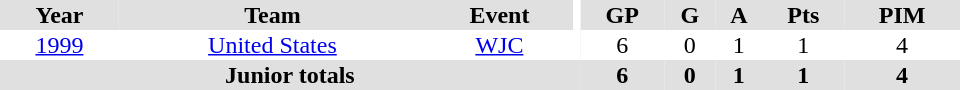<table border="0" cellpadding="1" cellspacing="0" ID="Table3" style="text-align:center; width:40em">
<tr bgcolor="#e0e0e0">
<th>Year</th>
<th>Team</th>
<th>Event</th>
<th rowspan="102" bgcolor="#ffffff"></th>
<th>GP</th>
<th>G</th>
<th>A</th>
<th>Pts</th>
<th>PIM</th>
</tr>
<tr>
<td><a href='#'>1999</a></td>
<td><a href='#'>United States</a></td>
<td><a href='#'>WJC</a></td>
<td>6</td>
<td>0</td>
<td>1</td>
<td>1</td>
<td>4</td>
</tr>
<tr bgcolor="#e0e0e0">
<th colspan="4">Junior totals</th>
<th>6</th>
<th>0</th>
<th>1</th>
<th>1</th>
<th>4</th>
</tr>
</table>
